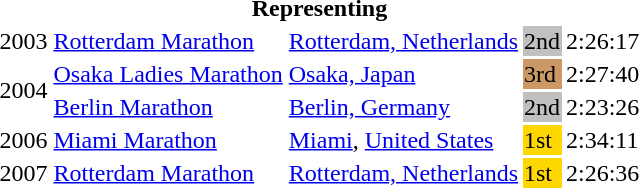<table>
<tr>
<th colspan="5">Representing </th>
</tr>
<tr>
<td>2003</td>
<td><a href='#'>Rotterdam Marathon</a></td>
<td><a href='#'>Rotterdam, Netherlands</a></td>
<td bgcolor="silver">2nd</td>
<td>2:26:17</td>
</tr>
<tr>
<td rowspan=2>2004</td>
<td><a href='#'>Osaka Ladies Marathon</a></td>
<td><a href='#'>Osaka, Japan</a></td>
<td bgcolor="cc9966">3rd</td>
<td>2:27:40</td>
</tr>
<tr>
<td><a href='#'>Berlin Marathon</a></td>
<td><a href='#'>Berlin, Germany</a></td>
<td bgcolor="silver">2nd</td>
<td>2:23:26</td>
</tr>
<tr>
<td>2006</td>
<td><a href='#'>Miami Marathon</a></td>
<td><a href='#'>Miami</a>, <a href='#'>United States</a></td>
<td bgcolor="gold">1st</td>
<td>2:34:11</td>
</tr>
<tr>
<td>2007</td>
<td><a href='#'>Rotterdam Marathon</a></td>
<td><a href='#'>Rotterdam, Netherlands</a></td>
<td bgcolor="gold">1st</td>
<td>2:26:36</td>
</tr>
</table>
